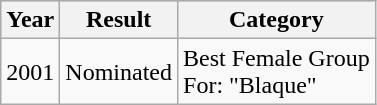<table class="wikitable">
<tr style="background:#ccc; text-align:center;">
<th align="left">Year</th>
<th style="text-align:center;">Result</th>
<th style="text-align:center;">Category</th>
</tr>
<tr>
<td align="left">2001</td>
<td style="text-align:center;">Nominated</td>
<td align="left">Best Female Group <br> For: "Blaque"</td>
</tr>
</table>
